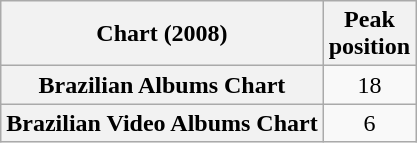<table class="wikitable sortable plainrowheaders" style="text-align:center;">
<tr>
<th scope="col">Chart (2008)</th>
<th scope="col">Peak<br>position</th>
</tr>
<tr>
<th scope="row">Brazilian Albums Chart</th>
<td>18</td>
</tr>
<tr>
<th scope="row">Brazilian Video Albums Chart</th>
<td>6</td>
</tr>
</table>
